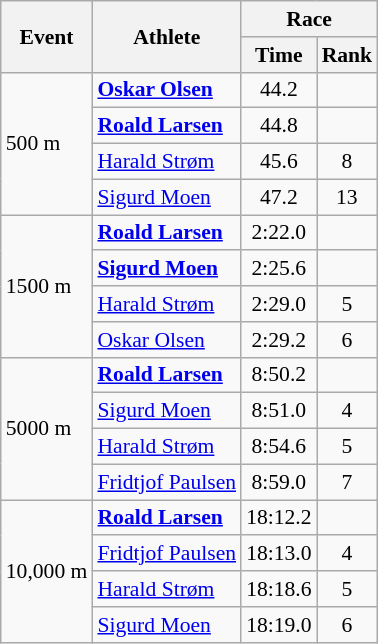<table class="wikitable" border="1" style="font-size:90%">
<tr>
<th rowspan=2>Event</th>
<th rowspan=2>Athlete</th>
<th colspan=2>Race</th>
</tr>
<tr>
<th>Time</th>
<th>Rank</th>
</tr>
<tr>
<td rowspan=4>500 m</td>
<td><strong><a href='#'>Oskar Olsen</a></strong></td>
<td align=center>44.2</td>
<td align=center></td>
</tr>
<tr>
<td><strong><a href='#'>Roald Larsen</a></strong></td>
<td align=center>44.8</td>
<td align=center></td>
</tr>
<tr>
<td><a href='#'>Harald Strøm</a></td>
<td align=center>45.6</td>
<td align=center>8</td>
</tr>
<tr>
<td><a href='#'>Sigurd Moen</a></td>
<td align=center>47.2</td>
<td align=center>13</td>
</tr>
<tr>
<td rowspan=4>1500 m</td>
<td><strong><a href='#'>Roald Larsen</a></strong></td>
<td align=center>2:22.0</td>
<td align=center></td>
</tr>
<tr>
<td><strong><a href='#'>Sigurd Moen</a></strong></td>
<td align=center>2:25.6</td>
<td align=center></td>
</tr>
<tr>
<td><a href='#'>Harald Strøm</a></td>
<td align=center>2:29.0</td>
<td align=center>5</td>
</tr>
<tr>
<td><a href='#'>Oskar Olsen</a></td>
<td align=center>2:29.2</td>
<td align=center>6</td>
</tr>
<tr>
<td rowspan=4>5000 m</td>
<td><strong><a href='#'>Roald Larsen</a></strong></td>
<td align=center>8:50.2</td>
<td align=center></td>
</tr>
<tr>
<td><a href='#'>Sigurd Moen</a></td>
<td align=center>8:51.0</td>
<td align=center>4</td>
</tr>
<tr>
<td><a href='#'>Harald Strøm</a></td>
<td align=center>8:54.6</td>
<td align=center>5</td>
</tr>
<tr>
<td><a href='#'>Fridtjof Paulsen</a></td>
<td align=center>8:59.0</td>
<td align=center>7</td>
</tr>
<tr>
<td rowspan=4>10,000 m</td>
<td><strong><a href='#'>Roald Larsen</a></strong></td>
<td align=center>18:12.2</td>
<td align=center></td>
</tr>
<tr>
<td><a href='#'>Fridtjof Paulsen</a></td>
<td align=center>18:13.0</td>
<td align=center>4</td>
</tr>
<tr>
<td><a href='#'>Harald Strøm</a></td>
<td align=center>18:18.6</td>
<td align=center>5</td>
</tr>
<tr>
<td><a href='#'>Sigurd Moen</a></td>
<td align=center>18:19.0</td>
<td align=center>6</td>
</tr>
</table>
